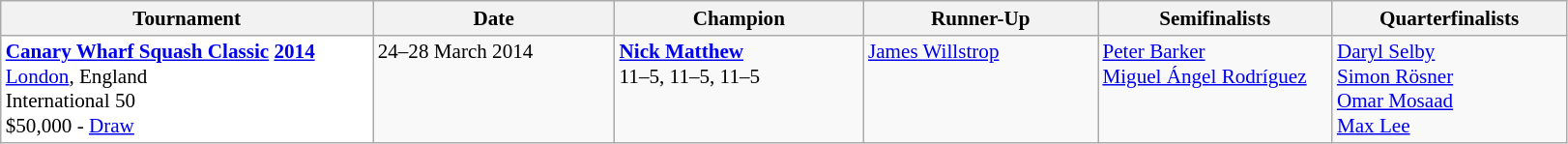<table class="wikitable" style="font-size:88%">
<tr>
<th width=250>Tournament</th>
<th width=160>Date</th>
<th width=165>Champion</th>
<th width=155>Runner-Up</th>
<th width=155>Semifinalists</th>
<th width=155>Quarterfinalists</th>
</tr>
<tr valign=top>
<td style="background:#fff;"><strong><a href='#'>Canary Wharf Squash Classic</a> <a href='#'>2014</a></strong><br> <a href='#'>London</a>, England<br>International 50<br>$50,000 - <a href='#'>Draw</a></td>
<td>24–28 March 2014</td>
<td> <strong><a href='#'>Nick Matthew</a></strong><br>11–5, 11–5, 11–5</td>
<td> <a href='#'>James Willstrop</a></td>
<td> <a href='#'>Peter Barker</a><br> <a href='#'>Miguel Ángel Rodríguez</a></td>
<td> <a href='#'>Daryl Selby</a><br> <a href='#'>Simon Rösner</a><br> <a href='#'>Omar Mosaad</a><br> <a href='#'>Max Lee</a></td>
</tr>
</table>
